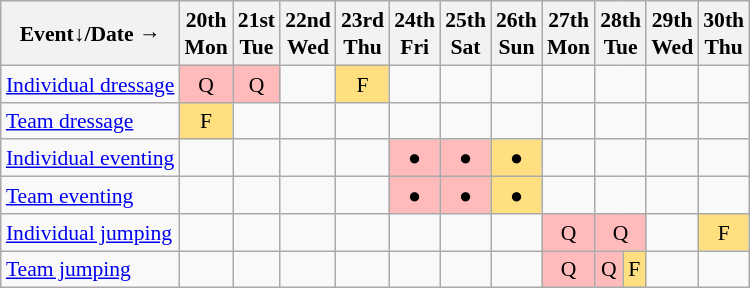<table class="wikitable" style="margin:0.5em auto; font-size:90%; line-height:1.25em; text-align:center">
<tr>
<th>Event↓/Date →</th>
<th>20th<br>Mon</th>
<th>21st<br>Tue</th>
<th>22nd<br>Wed</th>
<th>23rd<br>Thu</th>
<th>24th<br>Fri</th>
<th>25th<br>Sat</th>
<th>26th<br>Sun</th>
<th>27th<br>Mon</th>
<th colspan=2>28th<br>Tue</th>
<th>29th<br>Wed</th>
<th>30th<br>Thu</th>
</tr>
<tr>
<td align="left"><a href='#'>Individual dressage</a></td>
<td bgcolor="#FFBBBB">Q</td>
<td bgcolor="#FFBBBB">Q</td>
<td></td>
<td bgcolor="#FFDF80">F</td>
<td></td>
<td></td>
<td></td>
<td></td>
<td colspan=2></td>
<td></td>
<td></td>
</tr>
<tr>
<td align="left"><a href='#'>Team dressage</a></td>
<td bgcolor="#FFDF80">F</td>
<td></td>
<td></td>
<td></td>
<td></td>
<td></td>
<td></td>
<td></td>
<td colspan=2></td>
<td></td>
<td></td>
</tr>
<tr>
<td align="left"><a href='#'>Individual eventing</a></td>
<td></td>
<td></td>
<td></td>
<td></td>
<td bgcolor="#FFBBBB">●</td>
<td bgcolor="#FFBBBB">●</td>
<td bgcolor="#FFDF80">●</td>
<td></td>
<td colspan=2></td>
<td></td>
<td></td>
</tr>
<tr>
<td align="left"><a href='#'>Team eventing</a></td>
<td></td>
<td></td>
<td></td>
<td></td>
<td bgcolor="#FFBBBB">●</td>
<td bgcolor="#FFBBBB">●</td>
<td bgcolor="#FFDF80">●</td>
<td></td>
<td colspan=2></td>
<td></td>
<td></td>
</tr>
<tr>
<td align="left"><a href='#'>Individual jumping</a></td>
<td></td>
<td></td>
<td></td>
<td></td>
<td></td>
<td></td>
<td></td>
<td bgcolor="#FFBBBB">Q</td>
<td colspan=2 bgcolor="#FFBBBB">Q</td>
<td></td>
<td bgcolor="#FFDF80">F</td>
</tr>
<tr>
<td align="left"><a href='#'>Team jumping</a></td>
<td></td>
<td></td>
<td></td>
<td></td>
<td></td>
<td></td>
<td></td>
<td bgcolor="#FFBBBB">Q</td>
<td bgcolor="#FFBBBB">Q</td>
<td bgcolor="#FFDF80">F</td>
<td></td>
<td></td>
</tr>
</table>
